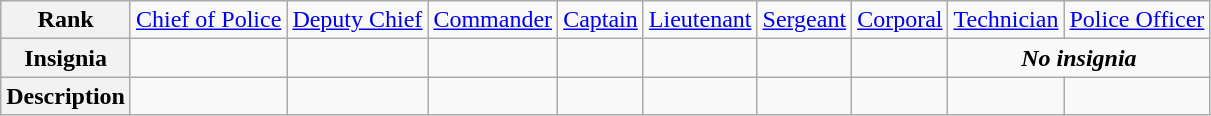<table class="wikitable">
<tr style="text-align:center;">
<th>Rank</th>
<td><a href='#'>Chief of Police</a></td>
<td><a href='#'>Deputy Chief</a></td>
<td><a href='#'>Commander</a></td>
<td><a href='#'>Captain</a></td>
<td><a href='#'>Lieutenant</a></td>
<td><a href='#'>Sergeant</a></td>
<td><a href='#'>Corporal</a></td>
<td><a href='#'>Technician</a></td>
<td><a href='#'>Police Officer</a></td>
</tr>
<tr style="text-align:center;">
<th>Insignia</th>
<td></td>
<td></td>
<td></td>
<td></td>
<td></td>
<td></td>
<td></td>
<td colspan=2><strong><em>No insignia</em></strong></td>
</tr>
<tr style="text-align:center;">
<th>Description</th>
<td></td>
<td></td>
<td></td>
<td></td>
<td></td>
<td></td>
<td></td>
<td></td>
<td></td>
</tr>
</table>
